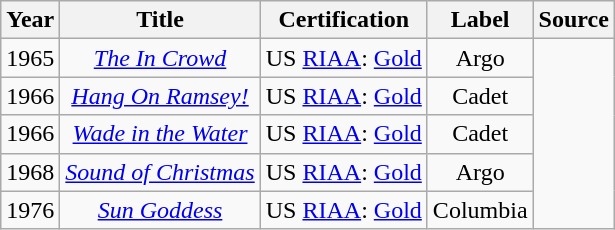<table class=wikitable>
<tr>
<th>Year</th>
<th>Title</th>
<th>Certification</th>
<th>Label</th>
<th>Source</th>
</tr>
<tr align=center>
<td>1965</td>
<td><em><a href='#'>The In Crowd</a></em></td>
<td>US <a href='#'>RIAA</a>: <a href='#'>Gold</a></td>
<td>Argo</td>
<td rowspan=5></td>
</tr>
<tr align=center>
<td>1966</td>
<td><em><a href='#'>Hang On Ramsey!</a></em></td>
<td>US <a href='#'>RIAA</a>: <a href='#'>Gold</a></td>
<td>Cadet</td>
</tr>
<tr align=center>
<td>1966</td>
<td><em><a href='#'>Wade in the Water</a></em></td>
<td>US <a href='#'>RIAA</a>: <a href='#'>Gold</a></td>
<td>Cadet</td>
</tr>
<tr align=center>
<td>1968</td>
<td><em><a href='#'>Sound of Christmas</a></em></td>
<td>US <a href='#'>RIAA</a>: <a href='#'>Gold</a></td>
<td>Argo</td>
</tr>
<tr align=center>
<td>1976</td>
<td><em><a href='#'>Sun Goddess</a></em></td>
<td>US <a href='#'>RIAA</a>: <a href='#'>Gold</a></td>
<td>Columbia</td>
</tr>
</table>
